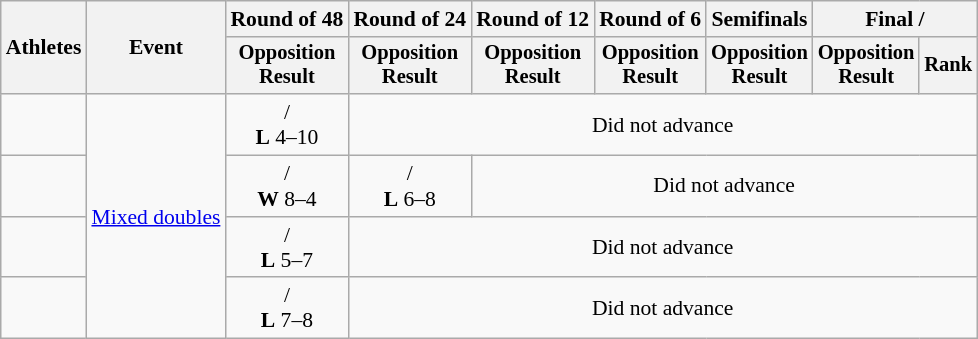<table class="wikitable" style="font-size:90%; text-align:center;">
<tr>
<th rowspan=2>Athletes</th>
<th rowspan=2>Event</th>
<th>Round of 48</th>
<th>Round of 24</th>
<th>Round of 12</th>
<th>Round of 6</th>
<th>Semifinals</th>
<th colspan=2>Final / </th>
</tr>
<tr style="font-size:95%">
<th>Opposition<br>Result</th>
<th>Opposition<br>Result</th>
<th>Opposition<br>Result</th>
<th>Opposition<br>Result</th>
<th>Opposition<br>Result</th>
<th>Opposition<br>Result</th>
<th>Rank</th>
</tr>
<tr>
<td align=left><br></td>
<td align=left rowspan=4><a href='#'>Mixed doubles</a></td>
<td> / <br><strong>L</strong> 4–10</td>
<td colspan=6>Did not advance</td>
</tr>
<tr>
<td align=left><br></td>
<td> / <br><strong>W</strong> 8–4</td>
<td> / <br><strong>L</strong> 6–8</td>
<td colspan=5>Did not advance</td>
</tr>
<tr>
<td align=left><br></td>
<td> / <br><strong>L</strong> 5–7</td>
<td colspan=6>Did not advance</td>
</tr>
<tr>
<td align=left><br></td>
<td> / <br><strong>L</strong> 7–8</td>
<td colspan=6>Did not advance</td>
</tr>
</table>
